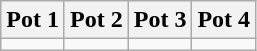<table class="wikitable">
<tr>
<th width=25%>Pot 1</th>
<th width=25%>Pot 2</th>
<th width=25%>Pot 3</th>
<th width=25%>Pot 4</th>
</tr>
<tr>
<td valign=top></td>
<td valign=top></td>
<td valign=top></td>
<td valign=top></td>
</tr>
</table>
